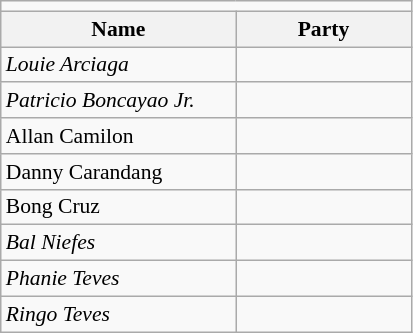<table class=wikitable style="font-size:90%">
<tr>
<td colspan=4 bgcolor=></td>
</tr>
<tr>
<th width=150px>Name</th>
<th colspan=2 width=110px>Party</th>
</tr>
<tr>
<td><em>Louie Arciaga</em></td>
<td></td>
</tr>
<tr>
<td><em>Patricio Boncayao Jr.</em></td>
<td></td>
</tr>
<tr>
<td>Allan Camilon</td>
<td></td>
</tr>
<tr>
<td>Danny Carandang</td>
<td></td>
</tr>
<tr>
<td>Bong Cruz</td>
<td></td>
</tr>
<tr>
<td><em>Bal Niefes</em></td>
<td></td>
</tr>
<tr>
<td><em>Phanie Teves</em></td>
<td></td>
</tr>
<tr>
<td><em>Ringo Teves</em></td>
<td></td>
</tr>
</table>
